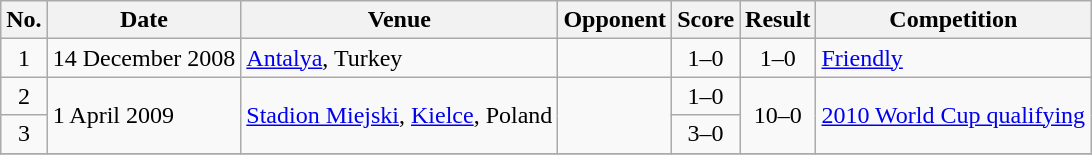<table class="wikitable">
<tr>
<th>No.</th>
<th>Date</th>
<th>Venue</th>
<th>Opponent</th>
<th>Score</th>
<th>Result</th>
<th>Competition</th>
</tr>
<tr>
<td align="center">1</td>
<td>14 December 2008</td>
<td><a href='#'>Antalya</a>, Turkey</td>
<td></td>
<td style="text-align:center;">1–0</td>
<td style="text-align:center;">1–0</td>
<td><a href='#'>Friendly</a></td>
</tr>
<tr>
<td align="center">2</td>
<td rowspan=2>1 April 2009</td>
<td rowspan=2><a href='#'>Stadion Miejski</a>, <a href='#'>Kielce</a>, Poland</td>
<td rowspan=2></td>
<td style="text-align:center;">1–0</td>
<td rowspan=2 style="text-align:center;">10–0</td>
<td rowspan=2><a href='#'>2010 World Cup qualifying</a></td>
</tr>
<tr>
<td align="center">3</td>
<td style="text-align:center;">3–0</td>
</tr>
<tr>
</tr>
</table>
